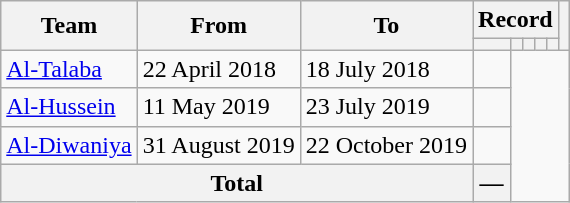<table class=wikitable style=text-align:center>
<tr>
<th rowspan=2>Team</th>
<th rowspan=2>From</th>
<th rowspan=2>To</th>
<th colspan=5>Record</th>
<th rowspan=2></th>
</tr>
<tr>
<th></th>
<th></th>
<th></th>
<th></th>
<th></th>
</tr>
<tr>
<td align=left><a href='#'>Al-Talaba</a></td>
<td align=left>22 April 2018</td>
<td align=left>18 July 2018<br></td>
<td></td>
</tr>
<tr>
<td align=left><a href='#'>Al-Hussein</a></td>
<td align=left>11 May 2019</td>
<td align=left>23 July 2019<br></td>
<td></td>
</tr>
<tr>
<td align=left><a href='#'>Al-Diwaniya</a></td>
<td align=left>31 August 2019</td>
<td align=left>22 October 2019<br></td>
<td></td>
</tr>
<tr>
<th colspan=3>Total<br></th>
<th>—</th>
</tr>
</table>
